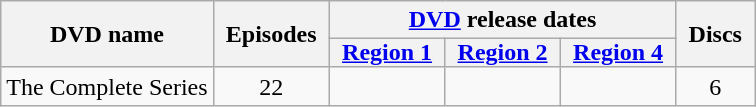<table class="wikitable" style="text-align:center">
<tr>
<th style="padding: 0px 8px" rowspan="2">DVD name</th>
<th style="padding: 0px 8px" rowspan="2">Episodes</th>
<th colspan="3"><a href='#'>DVD</a> release dates</th>
<th rowspan="2" style="padding: 0px 8px">Discs</th>
</tr>
<tr>
<th style="padding: 0px 8px"><a href='#'>Region 1</a></th>
<th style="padding: 0px 8px"><a href='#'>Region 2</a></th>
<th style="padding: 0px 8px"><a href='#'>Region 4</a></th>
</tr>
<tr>
<td>The Complete Series</td>
<td>22</td>
<td></td>
<td></td>
<td></td>
<td>6</td>
</tr>
</table>
